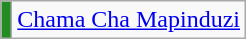<table class=wikitable>
<tr>
<td style="background:#228B22"></td>
<td><a href='#'>Chama Cha Mapinduzi</a></td>
</tr>
</table>
